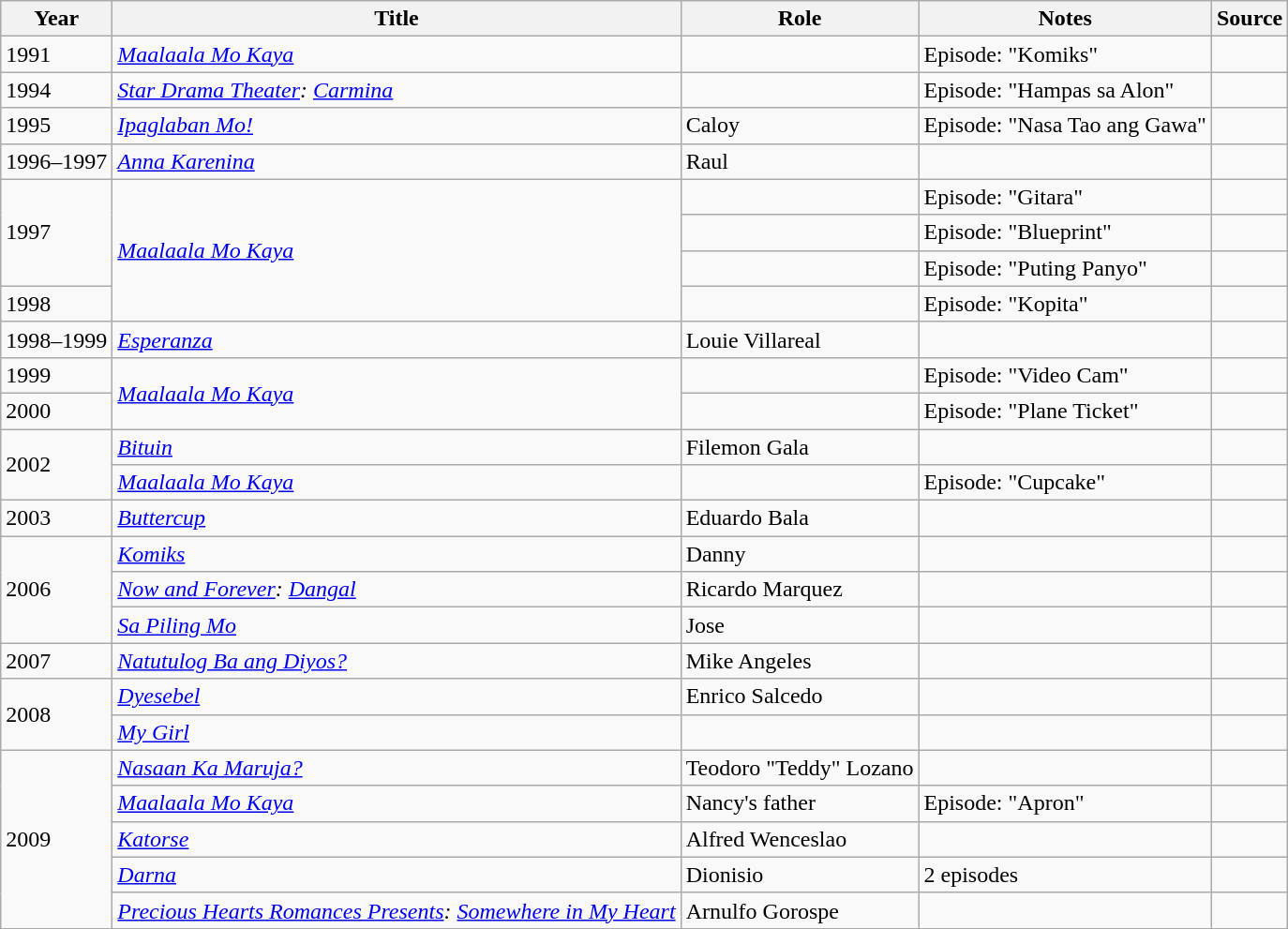<table class="wikitable sortable">
<tr>
<th>Year</th>
<th>Title</th>
<th>Role</th>
<th class="unsortable">Notes</th>
<th>Source</th>
</tr>
<tr>
<td>1991</td>
<td><em><a href='#'>Maalaala Mo Kaya</a></em></td>
<td></td>
<td>Episode: "Komiks"</td>
<td></td>
</tr>
<tr>
<td>1994</td>
<td><em><a href='#'>Star Drama Theater</a>: <a href='#'>Carmina</a></em></td>
<td></td>
<td>Episode: "Hampas sa Alon"</td>
<td></td>
</tr>
<tr>
<td>1995</td>
<td><em><a href='#'>Ipaglaban Mo!</a></em></td>
<td>Caloy</td>
<td>Episode: "Nasa Tao ang Gawa"</td>
<td></td>
</tr>
<tr>
<td>1996–1997</td>
<td><em><a href='#'>Anna Karenina</a></em></td>
<td>Raul</td>
<td></td>
<td></td>
</tr>
<tr>
<td rowspan="3">1997</td>
<td rowspan="4"><em><a href='#'>Maalaala Mo Kaya</a></em></td>
<td></td>
<td>Episode: "Gitara"</td>
<td></td>
</tr>
<tr>
<td></td>
<td>Episode: "Blueprint"</td>
<td></td>
</tr>
<tr>
<td></td>
<td>Episode: "Puting Panyo"</td>
<td></td>
</tr>
<tr>
<td>1998</td>
<td></td>
<td>Episode: "Kopita"</td>
<td></td>
</tr>
<tr>
<td>1998–1999</td>
<td><em><a href='#'>Esperanza</a></em></td>
<td>Louie Villareal</td>
<td></td>
<td></td>
</tr>
<tr>
<td>1999</td>
<td rowspan="2"><em><a href='#'>Maalaala Mo Kaya</a></em></td>
<td></td>
<td>Episode: "Video Cam"</td>
<td></td>
</tr>
<tr>
<td>2000</td>
<td></td>
<td>Episode: "Plane Ticket"</td>
<td></td>
</tr>
<tr>
<td rowspan="2">2002</td>
<td><em><a href='#'>Bituin</a></em></td>
<td>Filemon Gala</td>
<td></td>
<td></td>
</tr>
<tr>
<td><em><a href='#'>Maalaala Mo Kaya</a></em></td>
<td></td>
<td>Episode: "Cupcake"</td>
<td></td>
</tr>
<tr>
<td>2003</td>
<td><em><a href='#'>Buttercup</a></em></td>
<td>Eduardo Bala</td>
<td></td>
<td></td>
</tr>
<tr>
<td rowspan="3">2006</td>
<td><em><a href='#'>Komiks</a></em></td>
<td>Danny</td>
<td></td>
<td></td>
</tr>
<tr>
<td><em><a href='#'>Now and Forever</a>: <a href='#'>Dangal</a></em></td>
<td>Ricardo Marquez</td>
<td></td>
<td></td>
</tr>
<tr>
<td><em><a href='#'>Sa Piling Mo</a></em></td>
<td>Jose</td>
<td></td>
<td></td>
</tr>
<tr>
<td>2007</td>
<td><em><a href='#'>Natutulog Ba ang Diyos?</a></em></td>
<td>Mike Angeles</td>
<td></td>
<td></td>
</tr>
<tr>
<td rowspan="2">2008</td>
<td><em><a href='#'>Dyesebel</a></em></td>
<td>Enrico Salcedo</td>
<td></td>
<td></td>
</tr>
<tr>
<td><em><a href='#'>My Girl</a></em></td>
<td></td>
<td></td>
<td></td>
</tr>
<tr>
<td rowspan="5">2009</td>
<td><em><a href='#'>Nasaan Ka Maruja?</a></em></td>
<td>Teodoro "Teddy" Lozano</td>
<td></td>
<td></td>
</tr>
<tr>
<td><em><a href='#'>Maalaala Mo Kaya</a></em></td>
<td>Nancy's father</td>
<td>Episode: "Apron"</td>
<td></td>
</tr>
<tr>
<td><em><a href='#'>Katorse</a></em></td>
<td>Alfred Wenceslao</td>
<td></td>
<td></td>
</tr>
<tr>
<td><em><a href='#'>Darna</a></em></td>
<td>Dionisio</td>
<td>2 episodes</td>
<td></td>
</tr>
<tr>
<td><em><a href='#'>Precious Hearts Romances Presents</a>: <a href='#'>Somewhere in My Heart</a></em></td>
<td>Arnulfo Gorospe</td>
<td></td>
<td></td>
</tr>
<tr>
</tr>
</table>
